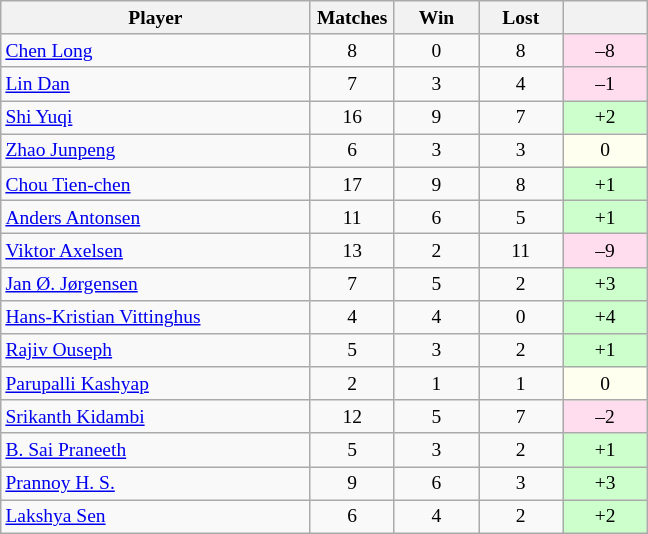<table class=wikitable style="text-align:center; font-size:small">
<tr>
<th width="200">Player</th>
<th width="50">Matches</th>
<th width="50">Win</th>
<th width="50">Lost</th>
<th width="50"></th>
</tr>
<tr>
<td align="left"> <a href='#'>Chen Long</a></td>
<td>8</td>
<td>0</td>
<td>8</td>
<td bgcolor="#ffddee">–8</td>
</tr>
<tr>
<td align="left"> <a href='#'>Lin Dan</a></td>
<td>7</td>
<td>3</td>
<td>4</td>
<td bgcolor="#ffddee">–1</td>
</tr>
<tr>
<td align="left"> <a href='#'>Shi Yuqi</a></td>
<td>16</td>
<td>9</td>
<td>7</td>
<td bgcolor="#ccffcc">+2</td>
</tr>
<tr>
<td align="left"> <a href='#'>Zhao Junpeng</a></td>
<td>6</td>
<td>3</td>
<td>3</td>
<td bgcolor="#fffff0">0</td>
</tr>
<tr>
<td align="left"> <a href='#'>Chou Tien-chen</a></td>
<td>17</td>
<td>9</td>
<td>8</td>
<td bgcolor="#ccffcc">+1</td>
</tr>
<tr>
<td align="left"> <a href='#'>Anders Antonsen</a></td>
<td>11</td>
<td>6</td>
<td>5</td>
<td bgcolor="#ccffcc">+1</td>
</tr>
<tr>
<td align="left"> <a href='#'>Viktor Axelsen</a></td>
<td>13</td>
<td>2</td>
<td>11</td>
<td bgcolor="#ffddee">–9</td>
</tr>
<tr>
<td align="left"> <a href='#'>Jan Ø. Jørgensen</a></td>
<td>7</td>
<td>5</td>
<td>2</td>
<td bgcolor="#ccffcc">+3</td>
</tr>
<tr>
<td align="left"> <a href='#'>Hans-Kristian Vittinghus</a></td>
<td>4</td>
<td>4</td>
<td>0</td>
<td bgcolor="#ccffcc">+4</td>
</tr>
<tr>
<td align="left"> <a href='#'>Rajiv Ouseph</a></td>
<td>5</td>
<td>3</td>
<td>2</td>
<td bgcolor="#ccffcc">+1</td>
</tr>
<tr>
<td align="left"> <a href='#'>Parupalli Kashyap</a></td>
<td>2</td>
<td>1</td>
<td>1</td>
<td bgcolor="#fffff0">0</td>
</tr>
<tr>
<td align="left"> <a href='#'>Srikanth Kidambi</a></td>
<td>12</td>
<td>5</td>
<td>7</td>
<td bgcolor="#ffddee">–2</td>
</tr>
<tr>
<td align="left"> <a href='#'>B. Sai Praneeth</a></td>
<td>5</td>
<td>3</td>
<td>2</td>
<td bgcolor="#ccffcc">+1</td>
</tr>
<tr>
<td align="left"> <a href='#'>Prannoy H. S.</a></td>
<td>9</td>
<td>6</td>
<td>3</td>
<td bgcolor="#ccffcc">+3</td>
</tr>
<tr>
<td align="left"> <a href='#'>Lakshya Sen</a></td>
<td>6</td>
<td>4</td>
<td>2</td>
<td bgcolor="#ccffcc">+2</td>
</tr>
</table>
